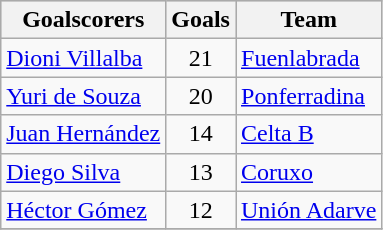<table class="wikitable sortable" class="wikitable">
<tr style="background:#ccc; text-align:center;">
<th>Goalscorers</th>
<th>Goals</th>
<th>Team</th>
</tr>
<tr>
<td> <a href='#'>Dioni Villalba</a></td>
<td style="text-align:center;">21</td>
<td><a href='#'>Fuenlabrada</a></td>
</tr>
<tr>
<td> <a href='#'>Yuri de Souza</a></td>
<td style="text-align:center;">20</td>
<td><a href='#'>Ponferradina</a></td>
</tr>
<tr>
<td> <a href='#'>Juan Hernández</a></td>
<td style="text-align:center;">14</td>
<td><a href='#'>Celta B</a></td>
</tr>
<tr>
<td> <a href='#'>Diego Silva</a></td>
<td style="text-align:center;">13</td>
<td><a href='#'>Coruxo</a></td>
</tr>
<tr>
<td> <a href='#'>Héctor Gómez</a></td>
<td style="text-align:center;">12</td>
<td><a href='#'>Unión Adarve</a></td>
</tr>
<tr>
</tr>
</table>
